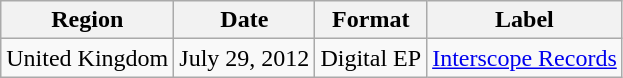<table class=wikitable>
<tr>
<th scope="col">Region</th>
<th scope="col">Date</th>
<th scope="col">Format</th>
<th scope="col">Label</th>
</tr>
<tr>
<td>United Kingdom</td>
<td>July 29, 2012</td>
<td>Digital EP</td>
<td><a href='#'>Interscope Records</a></td>
</tr>
</table>
